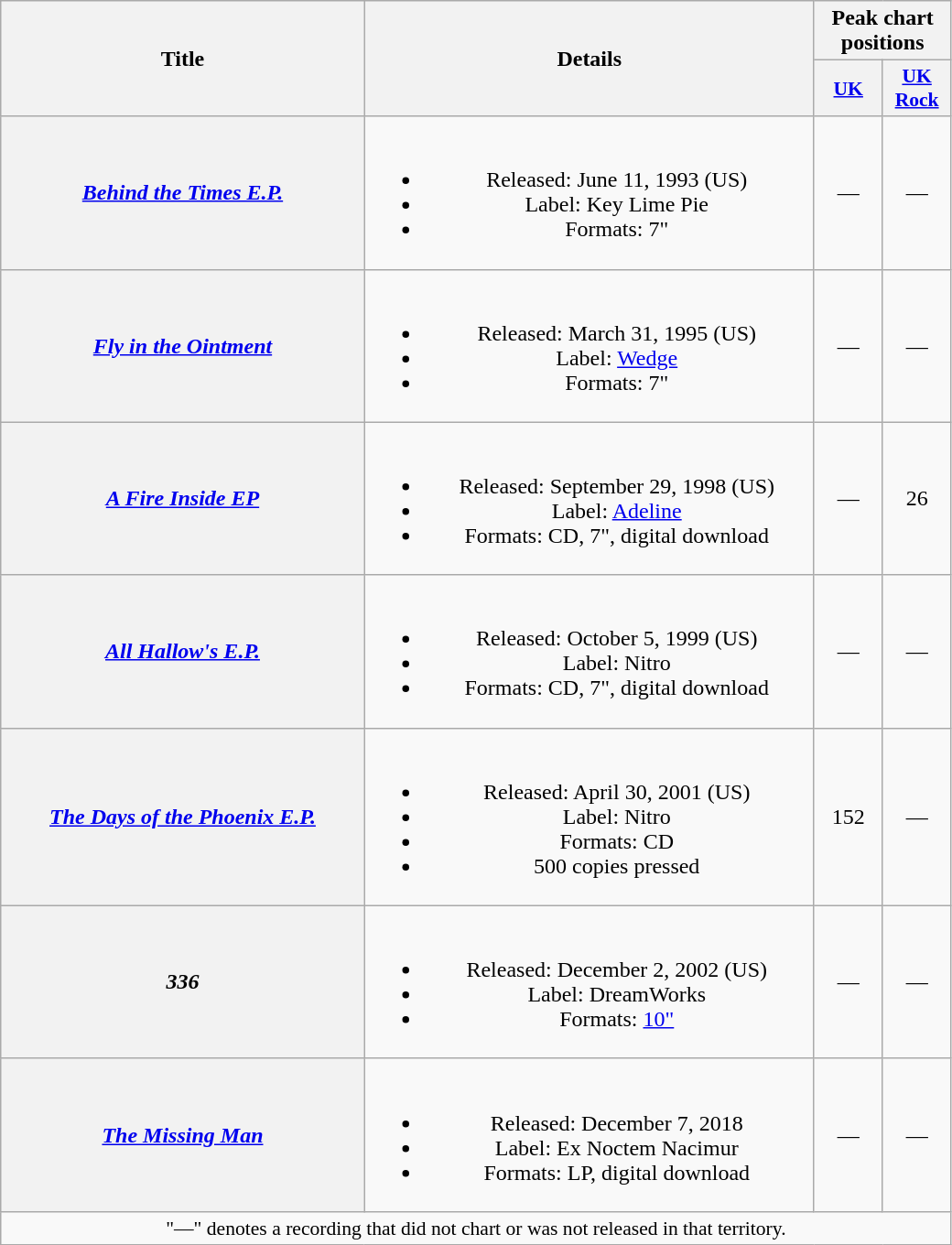<table class="wikitable plainrowheaders" style="text-align:center;">
<tr>
<th scope="col" rowspan="2" style="width:16.1em;">Title</th>
<th scope="col" rowspan="2" style="width:20em;">Details</th>
<th scope="col" colspan="2">Peak chart positions</th>
</tr>
<tr>
<th scope="col" style="width:3em;font-size:90%;"><a href='#'>UK</a><br></th>
<th scope="col" style="width:3em;font-size:90%;"><a href='#'>UK<br>Rock</a><br></th>
</tr>
<tr>
<th scope="row"><em><a href='#'>Behind the Times E.P.</a></em></th>
<td><br><ul><li>Released: June 11, 1993 <span>(US)</span></li><li>Label: Key Lime Pie</li><li>Formats: 7"</li></ul></td>
<td>—</td>
<td>—</td>
</tr>
<tr>
<th scope="row"><em><a href='#'>Fly in the Ointment</a></em></th>
<td><br><ul><li>Released: March 31, 1995 <span>(US)</span></li><li>Label: <a href='#'>Wedge</a></li><li>Formats: 7"</li></ul></td>
<td>—</td>
<td>—</td>
</tr>
<tr>
<th scope="row"><em><a href='#'>A Fire Inside EP</a></em></th>
<td><br><ul><li>Released: September 29, 1998 <span>(US)</span></li><li>Label: <a href='#'>Adeline</a></li><li>Formats: CD, 7", digital download</li></ul></td>
<td>—</td>
<td>26</td>
</tr>
<tr>
<th scope="row"><em><a href='#'>All Hallow's E.P.</a></em></th>
<td><br><ul><li>Released: October 5, 1999 <span>(US)</span></li><li>Label: Nitro</li><li>Formats: CD, 7", digital download</li></ul></td>
<td>—</td>
<td>—</td>
</tr>
<tr>
<th scope="row"><em><a href='#'>The Days of the Phoenix E.P.</a></em></th>
<td><br><ul><li>Released: April 30, 2001 <span>(US)</span></li><li>Label: Nitro</li><li>Formats: CD</li><li>500 copies pressed</li></ul></td>
<td>152</td>
<td>—</td>
</tr>
<tr>
<th scope="row"><em>336</em></th>
<td><br><ul><li>Released: December 2, 2002 <span>(US)</span></li><li>Label: DreamWorks</li><li>Formats: <a href='#'>10"</a></li></ul></td>
<td>—</td>
<td>—</td>
</tr>
<tr>
<th scope="row"><em><a href='#'>The Missing Man</a></em></th>
<td><br><ul><li>Released: December 7, 2018</li><li>Label: Ex Noctem Nacimur</li><li>Formats: LP, digital download</li></ul></td>
<td>—</td>
<td>—</td>
</tr>
<tr>
<td colspan="6" style="font-size:90%">"—" denotes a recording that did not chart or was not released in that territory.</td>
</tr>
</table>
